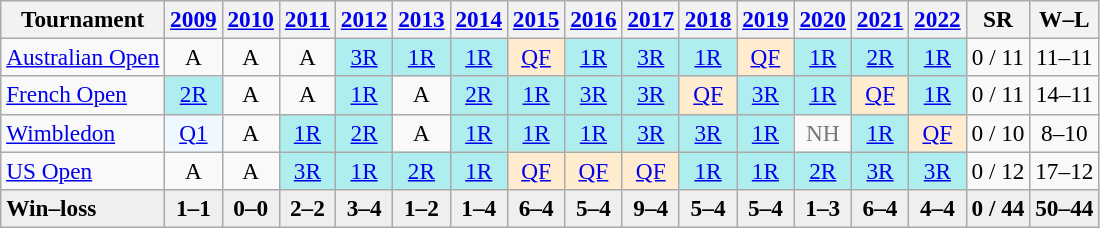<table class=wikitable style=text-align:center;font-size:97%>
<tr>
<th>Tournament</th>
<th><a href='#'>2009</a></th>
<th><a href='#'>2010</a></th>
<th><a href='#'>2011</a></th>
<th><a href='#'>2012</a></th>
<th><a href='#'>2013</a></th>
<th><a href='#'>2014</a></th>
<th><a href='#'>2015</a></th>
<th><a href='#'>2016</a></th>
<th><a href='#'>2017</a></th>
<th><a href='#'>2018</a></th>
<th><a href='#'>2019</a></th>
<th><a href='#'>2020</a></th>
<th><a href='#'>2021</a></th>
<th><a href='#'>2022</a></th>
<th>SR</th>
<th>W–L</th>
</tr>
<tr>
<td align=left><a href='#'>Australian Open</a></td>
<td>A</td>
<td>A</td>
<td>A</td>
<td bgcolor=afeeee><a href='#'>3R</a></td>
<td bgcolor=afeeee><a href='#'>1R</a></td>
<td bgcolor=afeeee><a href='#'>1R</a></td>
<td bgcolor=ffebcd><a href='#'>QF</a></td>
<td bgcolor=afeeee><a href='#'>1R</a></td>
<td bgcolor=afeeee><a href='#'>3R</a></td>
<td bgcolor=afeeee><a href='#'>1R</a></td>
<td bgcolor=ffebcd><a href='#'>QF</a></td>
<td bgcolor=afeeee><a href='#'>1R</a></td>
<td bgcolor=afeeee><a href='#'>2R</a></td>
<td bgcolor=afeeee><a href='#'>1R</a></td>
<td>0 / 11</td>
<td>11–11</td>
</tr>
<tr>
<td align=left><a href='#'>French Open</a></td>
<td bgcolor=afeeee><a href='#'>2R</a></td>
<td>A</td>
<td>A</td>
<td bgcolor=afeeee><a href='#'>1R</a></td>
<td>A</td>
<td bgcolor=afeeee><a href='#'>2R</a></td>
<td bgcolor=afeeee><a href='#'>1R</a></td>
<td bgcolor=afeeee><a href='#'>3R</a></td>
<td bgcolor=afeeee><a href='#'>3R</a></td>
<td bgcolor=ffebcd><a href='#'>QF</a></td>
<td bgcolor=afeeee><a href='#'>3R</a></td>
<td bgcolor=afeeee><a href='#'>1R</a></td>
<td bgcolor=ffebcd><a href='#'>QF</a></td>
<td bgcolor= afeeee><a href='#'>1R</a></td>
<td>0 / 11</td>
<td>14–11</td>
</tr>
<tr>
<td align=left><a href='#'>Wimbledon</a></td>
<td bgcolor=f0f8ff><a href='#'>Q1</a></td>
<td>A</td>
<td bgcolor=afeeee><a href='#'>1R</a></td>
<td bgcolor=afeeee><a href='#'>2R</a></td>
<td>A</td>
<td bgcolor=afeeee><a href='#'>1R</a></td>
<td bgcolor=afeeee><a href='#'>1R</a></td>
<td bgcolor=afeeee><a href='#'>1R</a></td>
<td bgcolor=afeeee><a href='#'>3R</a></td>
<td bgcolor=afeeee><a href='#'>3R</a></td>
<td bgcolor=afeeee><a href='#'>1R</a></td>
<td style=color:#767676>NH</td>
<td style=background:#afeeee><a href='#'>1R</a></td>
<td style=background:#ffebcd><a href='#'>QF</a></td>
<td>0 / 10</td>
<td>8–10</td>
</tr>
<tr>
<td align=left><a href='#'>US Open</a></td>
<td>A</td>
<td>A</td>
<td bgcolor=afeeee><a href='#'>3R</a></td>
<td bgcolor=afeeee><a href='#'>1R</a></td>
<td bgcolor=afeeee><a href='#'>2R</a></td>
<td bgcolor=afeeee><a href='#'>1R</a></td>
<td bgcolor=ffebcd><a href='#'>QF</a></td>
<td bgcolor=ffebcd><a href='#'>QF</a></td>
<td bgcolor=ffebcd><a href='#'>QF</a></td>
<td bgcolor=afeeee><a href='#'>1R</a></td>
<td bgcolor=afeeee><a href='#'>1R</a></td>
<td bgcolor=afeeee><a href='#'>2R</a></td>
<td bgcolor=afeeee><a href='#'>3R</a></td>
<td bgcolor=afeeee><a href='#'>3R</a></td>
<td>0 / 12</td>
<td>17–12</td>
</tr>
<tr style=background:#efefef;font-weight:bold>
<td align=left>Win–loss</td>
<td>1–1</td>
<td>0–0</td>
<td>2–2</td>
<td>3–4</td>
<td>1–2</td>
<td>1–4</td>
<td>6–4</td>
<td>5–4</td>
<td>9–4</td>
<td>5–4</td>
<td>5–4</td>
<td>1–3</td>
<td>6–4</td>
<td>4–4</td>
<td>0 / 44</td>
<td>50–44</td>
</tr>
</table>
